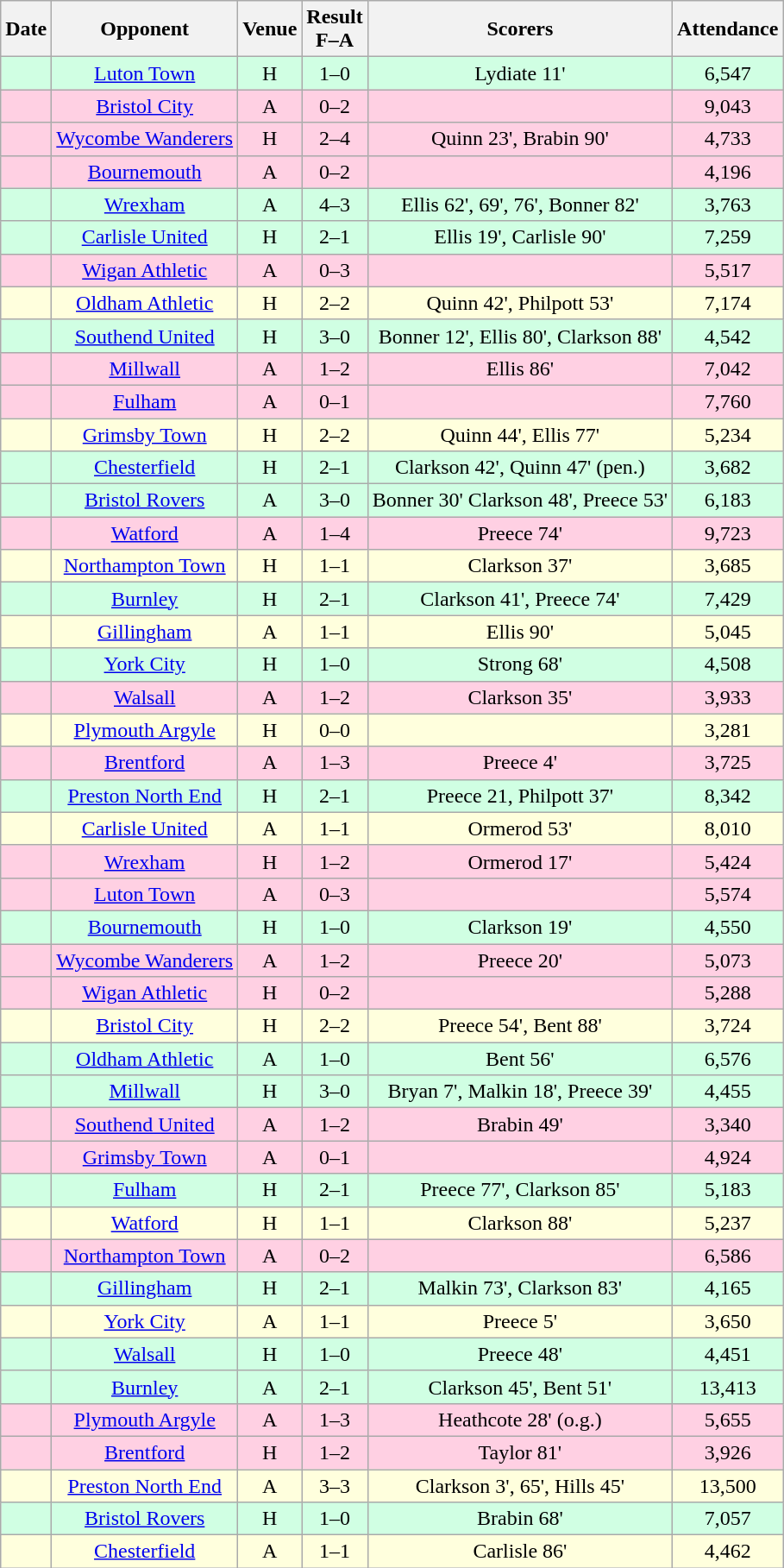<table class="wikitable sortable" style="text-align:center;">
<tr>
<th>Date</th>
<th>Opponent</th>
<th>Venue</th>
<th>Result<br>F–A</th>
<th class=unsortable>Scorers</th>
<th>Attendance</th>
</tr>
<tr bgcolor="#d0ffe3">
<td></td>
<td><a href='#'>Luton Town</a></td>
<td>H</td>
<td>1–0</td>
<td>Lydiate 11'</td>
<td>6,547</td>
</tr>
<tr bgcolor="#ffd0e3">
<td></td>
<td><a href='#'>Bristol City</a></td>
<td>A</td>
<td>0–2</td>
<td></td>
<td>9,043</td>
</tr>
<tr bgcolor="#ffd0e3">
<td></td>
<td><a href='#'>Wycombe Wanderers</a></td>
<td>H</td>
<td>2–4</td>
<td>Quinn 23', Brabin 90'</td>
<td>4,733</td>
</tr>
<tr bgcolor="#ffd0e3">
<td></td>
<td><a href='#'>Bournemouth</a></td>
<td>A</td>
<td>0–2</td>
<td></td>
<td>4,196</td>
</tr>
<tr bgcolor="#d0ffe3">
<td></td>
<td><a href='#'>Wrexham</a></td>
<td>A</td>
<td>4–3</td>
<td>Ellis 62', 69', 76', Bonner 82'</td>
<td>3,763</td>
</tr>
<tr bgcolor="#d0ffe3">
<td></td>
<td><a href='#'>Carlisle United</a></td>
<td>H</td>
<td>2–1</td>
<td>Ellis 19', Carlisle 90'</td>
<td>7,259</td>
</tr>
<tr bgcolor="#ffd0e3">
<td></td>
<td><a href='#'>Wigan Athletic</a></td>
<td>A</td>
<td>0–3</td>
<td></td>
<td>5,517</td>
</tr>
<tr bgcolor="#ffffdd">
<td></td>
<td><a href='#'>Oldham Athletic</a></td>
<td>H</td>
<td>2–2</td>
<td>Quinn 42', Philpott 53'</td>
<td>7,174</td>
</tr>
<tr bgcolor="#d0ffe3">
<td></td>
<td><a href='#'>Southend United</a></td>
<td>H</td>
<td>3–0</td>
<td>Bonner 12', Ellis 80', Clarkson 88'</td>
<td>4,542</td>
</tr>
<tr bgcolor="#ffd0e3">
<td></td>
<td><a href='#'>Millwall</a></td>
<td>A</td>
<td>1–2</td>
<td>Ellis 86'</td>
<td>7,042</td>
</tr>
<tr bgcolor="#ffd0e3">
<td></td>
<td><a href='#'>Fulham</a></td>
<td>A</td>
<td>0–1</td>
<td></td>
<td>7,760</td>
</tr>
<tr bgcolor="#ffffdd">
<td></td>
<td><a href='#'>Grimsby Town</a></td>
<td>H</td>
<td>2–2</td>
<td>Quinn 44', Ellis 77'</td>
<td>5,234</td>
</tr>
<tr bgcolor="#d0ffe3">
<td></td>
<td><a href='#'>Chesterfield</a></td>
<td>H</td>
<td>2–1</td>
<td>Clarkson 42', Quinn 47' (pen.)</td>
<td>3,682</td>
</tr>
<tr bgcolor="#d0ffe3">
<td></td>
<td><a href='#'>Bristol Rovers</a></td>
<td>A</td>
<td>3–0</td>
<td>Bonner 30' Clarkson 48', Preece 53'</td>
<td>6,183</td>
</tr>
<tr bgcolor="#ffd0e3">
<td></td>
<td><a href='#'>Watford</a></td>
<td>A</td>
<td>1–4</td>
<td>Preece 74'</td>
<td>9,723</td>
</tr>
<tr bgcolor="#ffffdd">
<td></td>
<td><a href='#'>Northampton Town</a></td>
<td>H</td>
<td>1–1</td>
<td>Clarkson 37'</td>
<td>3,685</td>
</tr>
<tr bgcolor="#d0ffe3">
<td></td>
<td><a href='#'>Burnley</a></td>
<td>H</td>
<td>2–1</td>
<td>Clarkson 41', Preece 74'</td>
<td>7,429</td>
</tr>
<tr bgcolor="#ffffdd">
<td></td>
<td><a href='#'>Gillingham</a></td>
<td>A</td>
<td>1–1</td>
<td>Ellis 90'</td>
<td>5,045</td>
</tr>
<tr bgcolor="#d0ffe3">
<td></td>
<td><a href='#'>York City</a></td>
<td>H</td>
<td>1–0</td>
<td>Strong 68'</td>
<td>4,508</td>
</tr>
<tr bgcolor="#ffd0e3">
<td></td>
<td><a href='#'>Walsall</a></td>
<td>A</td>
<td>1–2</td>
<td>Clarkson 35'</td>
<td>3,933</td>
</tr>
<tr bgcolor="#ffffdd">
<td></td>
<td><a href='#'>Plymouth Argyle</a></td>
<td>H</td>
<td>0–0</td>
<td></td>
<td>3,281</td>
</tr>
<tr bgcolor="#ffd0e3">
<td></td>
<td><a href='#'>Brentford</a></td>
<td>A</td>
<td>1–3</td>
<td>Preece 4'</td>
<td>3,725</td>
</tr>
<tr bgcolor="#d0ffe3">
<td></td>
<td><a href='#'>Preston North End</a></td>
<td>H</td>
<td>2–1</td>
<td>Preece 21, Philpott 37'</td>
<td>8,342</td>
</tr>
<tr bgcolor="#ffffdd">
<td></td>
<td><a href='#'>Carlisle United</a></td>
<td>A</td>
<td>1–1</td>
<td>Ormerod 53'</td>
<td>8,010</td>
</tr>
<tr bgcolor="#ffd0e3">
<td></td>
<td><a href='#'>Wrexham</a></td>
<td>H</td>
<td>1–2</td>
<td>Ormerod 17'</td>
<td>5,424</td>
</tr>
<tr bgcolor="#ffd0e3">
<td></td>
<td><a href='#'>Luton Town</a></td>
<td>A</td>
<td>0–3</td>
<td></td>
<td>5,574</td>
</tr>
<tr bgcolor="#d0ffe3">
<td></td>
<td><a href='#'>Bournemouth</a></td>
<td>H</td>
<td>1–0</td>
<td>Clarkson 19'</td>
<td>4,550</td>
</tr>
<tr bgcolor="#ffd0e3">
<td></td>
<td><a href='#'>Wycombe Wanderers</a></td>
<td>A</td>
<td>1–2</td>
<td>Preece 20'</td>
<td>5,073</td>
</tr>
<tr bgcolor="#ffd0e3">
<td></td>
<td><a href='#'>Wigan Athletic</a></td>
<td>H</td>
<td>0–2</td>
<td></td>
<td>5,288</td>
</tr>
<tr bgcolor="#ffffdd">
<td></td>
<td><a href='#'>Bristol City</a></td>
<td>H</td>
<td>2–2</td>
<td>Preece 54', Bent 88'</td>
<td>3,724</td>
</tr>
<tr bgcolor="#d0ffe3">
<td></td>
<td><a href='#'>Oldham Athletic</a></td>
<td>A</td>
<td>1–0</td>
<td>Bent 56'</td>
<td>6,576</td>
</tr>
<tr bgcolor="#d0ffe3">
<td></td>
<td><a href='#'>Millwall</a></td>
<td>H</td>
<td>3–0</td>
<td>Bryan 7', Malkin 18', Preece 39'</td>
<td>4,455</td>
</tr>
<tr bgcolor="#ffd0e3">
<td></td>
<td><a href='#'>Southend United</a></td>
<td>A</td>
<td>1–2</td>
<td>Brabin 49'</td>
<td>3,340</td>
</tr>
<tr bgcolor="#ffd0e3">
<td></td>
<td><a href='#'>Grimsby Town</a></td>
<td>A</td>
<td>0–1</td>
<td></td>
<td>4,924</td>
</tr>
<tr bgcolor="#d0ffe3">
<td></td>
<td><a href='#'>Fulham</a></td>
<td>H</td>
<td>2–1</td>
<td>Preece 77', Clarkson 85'</td>
<td>5,183</td>
</tr>
<tr bgcolor="#ffffdd">
<td></td>
<td><a href='#'>Watford</a></td>
<td>H</td>
<td>1–1</td>
<td>Clarkson 88'</td>
<td>5,237</td>
</tr>
<tr bgcolor="#ffd0e3">
<td></td>
<td><a href='#'>Northampton Town</a></td>
<td>A</td>
<td>0–2</td>
<td></td>
<td>6,586</td>
</tr>
<tr bgcolor="#d0ffe3">
<td></td>
<td><a href='#'>Gillingham</a></td>
<td>H</td>
<td>2–1</td>
<td>Malkin 73', Clarkson 83'</td>
<td>4,165</td>
</tr>
<tr bgcolor="#ffffdd">
<td></td>
<td><a href='#'>York City</a></td>
<td>A</td>
<td>1–1</td>
<td>Preece 5'</td>
<td>3,650</td>
</tr>
<tr bgcolor="#d0ffe3">
<td></td>
<td><a href='#'>Walsall</a></td>
<td>H</td>
<td>1–0</td>
<td>Preece 48'</td>
<td>4,451</td>
</tr>
<tr bgcolor="#d0ffe3">
<td></td>
<td><a href='#'>Burnley</a></td>
<td>A</td>
<td>2–1</td>
<td>Clarkson 45', Bent 51'</td>
<td>13,413</td>
</tr>
<tr bgcolor="#ffd0e3">
<td></td>
<td><a href='#'>Plymouth Argyle</a></td>
<td>A</td>
<td>1–3</td>
<td>Heathcote 28' (o.g.)</td>
<td>5,655</td>
</tr>
<tr bgcolor="#ffd0e3">
<td></td>
<td><a href='#'>Brentford</a></td>
<td>H</td>
<td>1–2</td>
<td>Taylor 81'</td>
<td>3,926</td>
</tr>
<tr bgcolor="#ffffdd">
<td></td>
<td><a href='#'>Preston North End</a></td>
<td>A</td>
<td>3–3</td>
<td>Clarkson 3', 65', Hills 45'</td>
<td>13,500</td>
</tr>
<tr bgcolor="#d0ffe3">
<td></td>
<td><a href='#'>Bristol Rovers</a></td>
<td>H</td>
<td>1–0</td>
<td>Brabin 68'</td>
<td>7,057</td>
</tr>
<tr bgcolor="#ffffdd">
<td></td>
<td><a href='#'>Chesterfield</a></td>
<td>A</td>
<td>1–1</td>
<td>Carlisle 86'</td>
<td>4,462</td>
</tr>
</table>
